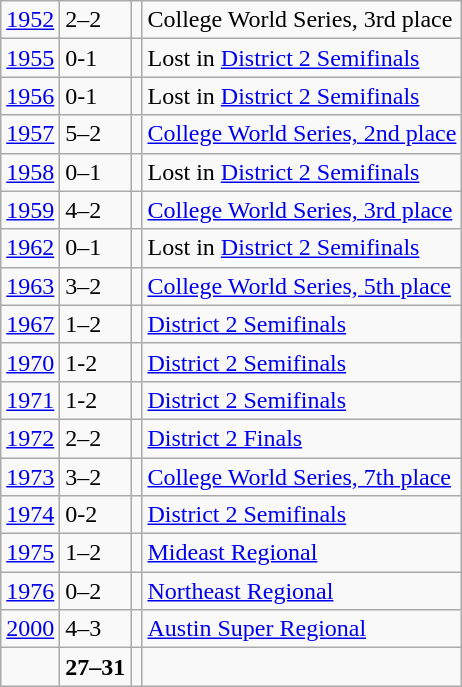<table class="wikitable">
<tr>
<td><a href='#'>1952</a></td>
<td>2–2</td>
<td></td>
<td>College World Series, 3rd place</td>
</tr>
<tr>
<td><a href='#'>1955</a></td>
<td>0-1</td>
<td></td>
<td>Lost in <a href='#'>District 2 Semifinals</a></td>
</tr>
<tr>
<td><a href='#'>1956</a></td>
<td>0-1</td>
<td></td>
<td>Lost in <a href='#'>District 2 Semifinals</a></td>
</tr>
<tr>
<td><a href='#'>1957</a></td>
<td>5–2</td>
<td></td>
<td><a href='#'>College World Series, 2nd place</a></td>
</tr>
<tr>
<td><a href='#'>1958</a></td>
<td>0–1</td>
<td></td>
<td>Lost in <a href='#'>District 2 Semifinals</a></td>
</tr>
<tr>
<td><a href='#'>1959</a></td>
<td>4–2</td>
<td></td>
<td><a href='#'>College World Series, 3rd place</a></td>
</tr>
<tr>
<td><a href='#'>1962</a></td>
<td>0–1</td>
<td></td>
<td>Lost in <a href='#'>District 2 Semifinals</a></td>
</tr>
<tr>
<td><a href='#'>1963</a></td>
<td>3–2</td>
<td></td>
<td><a href='#'>College World Series, 5th place</a></td>
</tr>
<tr>
<td><a href='#'>1967</a></td>
<td>1–2</td>
<td></td>
<td><a href='#'>District 2 Semifinals</a></td>
</tr>
<tr>
<td><a href='#'>1970</a></td>
<td>1-2</td>
<td></td>
<td><a href='#'>District 2 Semifinals</a></td>
</tr>
<tr>
<td><a href='#'>1971</a></td>
<td>1-2</td>
<td></td>
<td><a href='#'>District 2 Semifinals</a></td>
</tr>
<tr>
<td><a href='#'>1972</a></td>
<td>2–2</td>
<td></td>
<td><a href='#'>District 2 Finals</a></td>
</tr>
<tr>
<td><a href='#'>1973</a></td>
<td>3–2</td>
<td></td>
<td><a href='#'>College World Series, 7th place</a></td>
</tr>
<tr>
<td><a href='#'>1974</a></td>
<td>0-2</td>
<td></td>
<td><a href='#'>District 2 Semifinals</a></td>
</tr>
<tr>
<td><a href='#'>1975</a></td>
<td>1–2</td>
<td></td>
<td><a href='#'>Mideast Regional</a></td>
</tr>
<tr>
<td><a href='#'>1976</a></td>
<td>0–2</td>
<td></td>
<td><a href='#'>Northeast Regional</a></td>
</tr>
<tr>
<td><a href='#'>2000</a></td>
<td>4–3</td>
<td></td>
<td><a href='#'>Austin Super Regional</a></td>
</tr>
<tr>
<td></td>
<td><strong>27–31</strong></td>
<td><strong></strong></td>
<td></td>
</tr>
</table>
